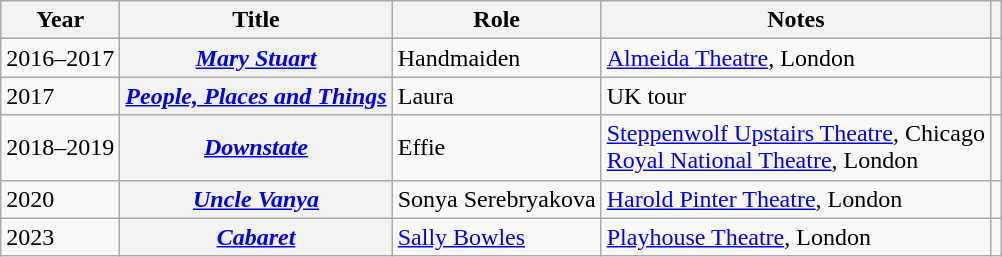<table class="wikitable sortable plainrowheaders">
<tr>
<th>Year</th>
<th>Title</th>
<th>Role</th>
<th class="unsortable">Notes</th>
<th class="unsortable"></th>
</tr>
<tr>
<td>2016–2017</td>
<th scope="row"><em><a href='#'>Mary Stuart</a></em></th>
<td>Handmaiden</td>
<td><a href='#'>Almeida Theatre</a>, London</td>
<td style="text-align:center;"></td>
</tr>
<tr>
<td>2017</td>
<th scope="row"><em><a href='#'>People, Places and Things</a></em></th>
<td>Laura</td>
<td>UK tour</td>
<td style="text-align:center;"></td>
</tr>
<tr>
<td>2018–2019</td>
<th scope="row"><em><a href='#'>Downstate</a></em></th>
<td>Effie</td>
<td><a href='#'>Steppenwolf Upstairs Theatre</a>, Chicago<br><a href='#'>Royal National Theatre</a>, London</td>
<td style="text-align:center;"></td>
</tr>
<tr>
<td>2020</td>
<th scope="row"><em><a href='#'>Uncle Vanya</a></em></th>
<td>Sonya Serebryakova</td>
<td><a href='#'>Harold Pinter Theatre</a>, London</td>
<td style="text-align:center;"></td>
</tr>
<tr>
<td>2023</td>
<th scope="row"><em><a href='#'>Cabaret</a></em></th>
<td><a href='#'>Sally Bowles</a></td>
<td><a href='#'>Playhouse Theatre</a>, London</td>
<td style="text-align:center;"></td>
</tr>
</table>
